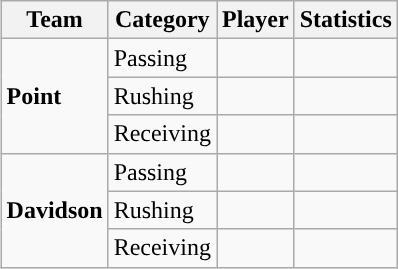<table class="wikitable" style="float: right;">
<tr>
<th>Team</th>
<th>Category</th>
<th>Player</th>
<th>Statistics</th>
</tr>
<tr>
<td rowspan=3><strong>Point</strong></td>
<td>Passing</td>
<td></td>
<td></td>
</tr>
<tr>
<td>Rushing</td>
<td></td>
<td></td>
</tr>
<tr>
<td>Receiving</td>
<td></td>
<td></td>
</tr>
<tr>
<td rowspan=3><strong>Davidson</strong></td>
<td>Passing</td>
<td></td>
<td></td>
</tr>
<tr>
<td>Rushing</td>
<td></td>
<td></td>
</tr>
<tr>
<td>Receiving</td>
<td></td>
<td></td>
</tr>
</table>
